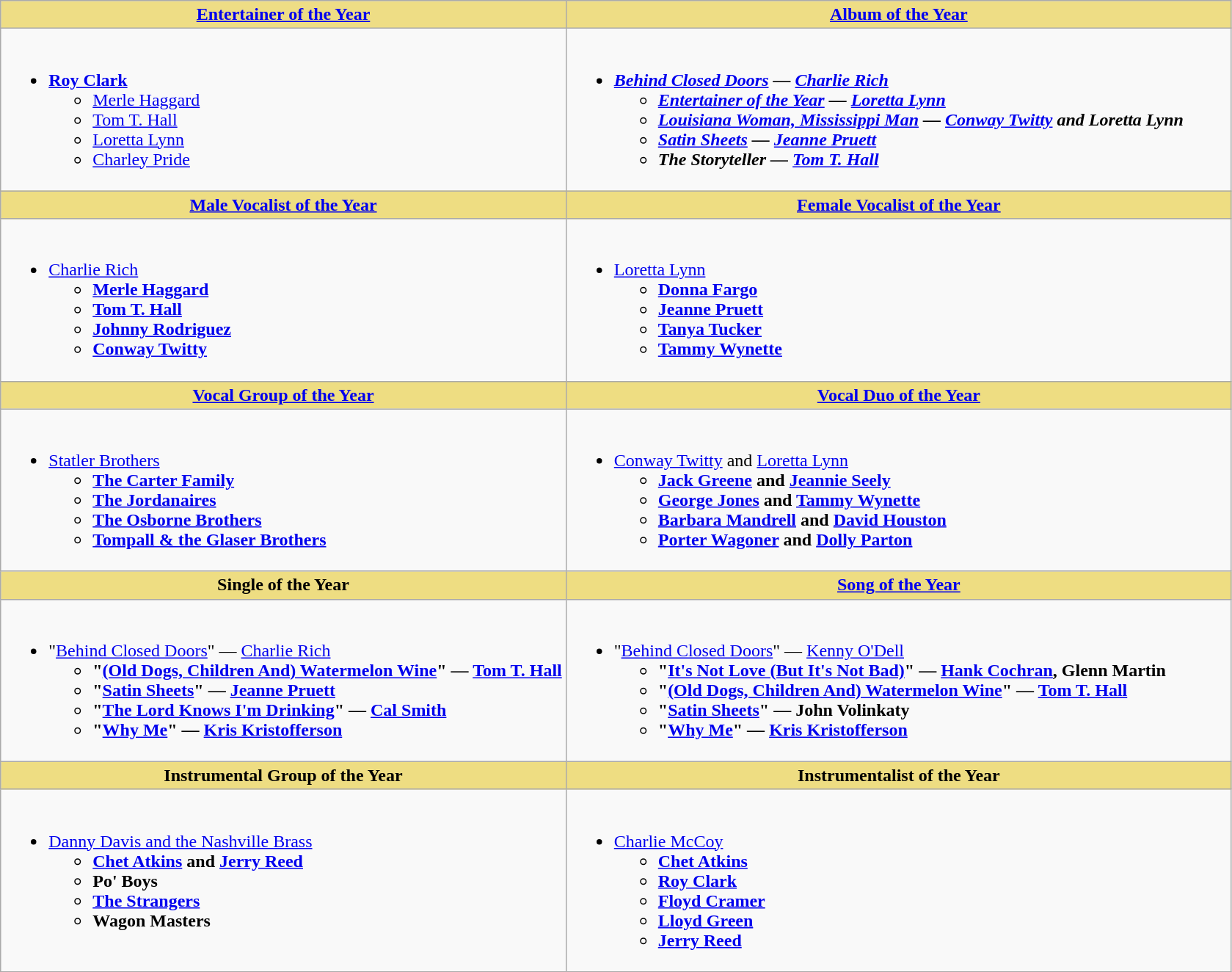<table class="wikitable">
<tr>
<th style="background:#EEDD85; width=50%"><a href='#'>Entertainer of the Year</a></th>
<th style="background:#EEDD85; width=50%"><a href='#'>Album of the Year</a></th>
</tr>
<tr>
<td valign="top"><br><ul><li><strong><a href='#'>Roy Clark</a></strong><ul><li><a href='#'>Merle Haggard</a></li><li><a href='#'>Tom T. Hall</a></li><li><a href='#'>Loretta Lynn</a></li><li><a href='#'>Charley Pride</a></li></ul></li></ul></td>
<td valign="top"><br><ul><li><strong><em><a href='#'>Behind Closed Doors</a><em> — <a href='#'>Charlie Rich</a><strong><ul><li></em><a href='#'>Entertainer of the Year</a><em> — <a href='#'>Loretta Lynn</a></li><li></em><a href='#'>Louisiana Woman, Mississippi Man</a><em> — <a href='#'>Conway Twitty</a> and Loretta Lynn          </li><li></em><a href='#'>Satin Sheets</a><em> — <a href='#'>Jeanne Pruett</a></li><li></em>The Storyteller<em> — <a href='#'>Tom T. Hall</a></li></ul></li></ul></td>
</tr>
<tr>
<th style="background:#EEDD82; width=50%"><a href='#'>Male Vocalist of the Year</a></th>
<th style="background:#EEDD82; width=50%"><a href='#'>Female Vocalist of the Year</a></th>
</tr>
<tr>
<td valign="top"><br><ul><li></strong><a href='#'>Charlie Rich</a><strong><ul><li><a href='#'>Merle Haggard</a></li><li><a href='#'>Tom T. Hall</a></li><li><a href='#'>Johnny Rodriguez</a></li><li><a href='#'>Conway Twitty</a></li></ul></li></ul></td>
<td valign="top"><br><ul><li></strong><a href='#'>Loretta Lynn</a><strong><ul><li><a href='#'>Donna Fargo</a></li><li><a href='#'>Jeanne Pruett</a></li><li><a href='#'>Tanya Tucker</a></li><li><a href='#'>Tammy Wynette</a></li></ul></li></ul></td>
</tr>
<tr>
<th style="background:#EEDD82; width=50%"><a href='#'>Vocal Group of the Year</a></th>
<th style="background:#EEDD82; width=50%"><a href='#'>Vocal Duo of the Year</a></th>
</tr>
<tr>
<td valign="top"><br><ul><li></strong><a href='#'>Statler Brothers</a><strong><ul><li><a href='#'>The Carter Family</a></li><li><a href='#'>The Jordanaires</a></li><li><a href='#'>The Osborne Brothers</a></li><li><a href='#'>Tompall & the Glaser Brothers</a></li></ul></li></ul></td>
<td valign="top"><br><ul><li></strong><a href='#'>Conway Twitty</a> and <a href='#'>Loretta Lynn</a><strong><ul><li><a href='#'>Jack Greene</a> and <a href='#'>Jeannie Seely</a></li><li><a href='#'>George Jones</a> and <a href='#'>Tammy Wynette</a></li><li><a href='#'>Barbara Mandrell</a> and <a href='#'>David Houston</a></li><li><a href='#'>Porter Wagoner</a> and <a href='#'>Dolly Parton</a></li></ul></li></ul></td>
</tr>
<tr>
<th style="background:#EEDD82; width=50%">Single of the Year</th>
<th style="background:#EEDD82; width=50%"><a href='#'>Song of the Year</a></th>
</tr>
<tr>
<td valign="top"><br><ul><li></strong>"<a href='#'>Behind Closed Doors</a>" — <a href='#'>Charlie Rich</a><strong><ul><li>"<a href='#'>(Old Dogs, Children And) Watermelon Wine</a>" — <a href='#'>Tom T. Hall</a></li><li>"<a href='#'>Satin Sheets</a>" — <a href='#'>Jeanne Pruett</a></li><li>"<a href='#'>The Lord Knows I'm Drinking</a>" — <a href='#'>Cal Smith</a></li><li>"<a href='#'>Why Me</a>" — <a href='#'>Kris Kristofferson</a></li></ul></li></ul></td>
<td valign="top"><br><ul><li></strong>"<a href='#'>Behind Closed Doors</a>" — <a href='#'>Kenny O'Dell</a><strong><ul><li>"<a href='#'>It's Not Love (But It's Not Bad)</a>" — <a href='#'>Hank Cochran</a>, Glenn Martin</li><li>"<a href='#'>(Old Dogs, Children And) Watermelon Wine</a>" — <a href='#'>Tom T. Hall</a></li><li>"<a href='#'>Satin Sheets</a>" — John Volinkaty</li><li>"<a href='#'>Why Me</a>" — <a href='#'>Kris Kristofferson</a></li></ul></li></ul></td>
</tr>
<tr>
<th style="background:#EEDD82; width=50%">Instrumental Group of the Year</th>
<th style="background:#EEDD82; width=50%">Instrumentalist of the Year</th>
</tr>
<tr>
<td valign="top"><br><ul><li></strong><a href='#'>Danny Davis and the Nashville Brass</a><strong><ul><li><a href='#'>Chet Atkins</a> and <a href='#'>Jerry Reed</a></li><li>Po' Boys</li><li><a href='#'>The Strangers</a></li><li>Wagon Masters</li></ul></li></ul></td>
<td valign="top"><br><ul><li></strong><a href='#'>Charlie McCoy</a><strong><ul><li><a href='#'>Chet Atkins</a></li><li><a href='#'>Roy Clark</a></li><li><a href='#'>Floyd Cramer</a></li><li><a href='#'>Lloyd Green</a></li><li><a href='#'>Jerry Reed</a></li></ul></li></ul></td>
</tr>
</table>
